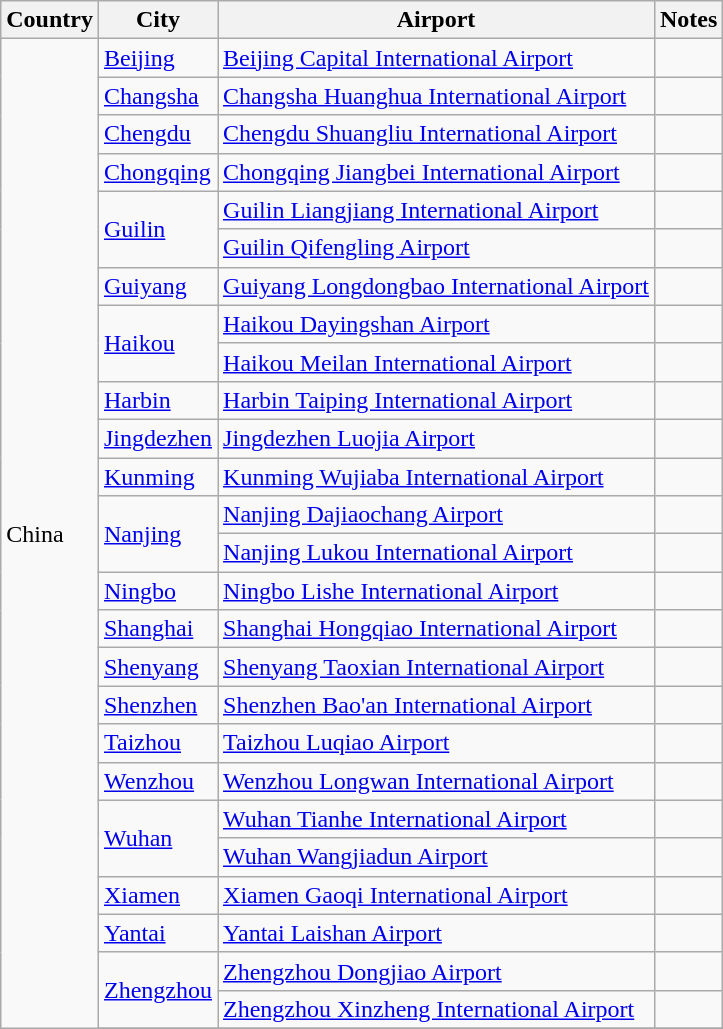<table class="wikitable sortable collapsible collapsed">
<tr>
<th>Country</th>
<th>City</th>
<th>Airport</th>
<th>Notes</th>
</tr>
<tr>
<td rowspan="55">China</td>
<td><a href='#'>Beijing</a></td>
<td><a href='#'>Beijing Capital International Airport</a></td>
<td></td>
</tr>
<tr>
<td><a href='#'>Changsha</a></td>
<td><a href='#'>Changsha Huanghua International Airport</a></td>
<td></td>
</tr>
<tr>
<td><a href='#'>Chengdu</a></td>
<td><a href='#'>Chengdu Shuangliu International Airport</a></td>
<td></td>
</tr>
<tr>
<td><a href='#'>Chongqing</a></td>
<td><a href='#'>Chongqing Jiangbei International Airport</a></td>
<td></td>
</tr>
<tr>
<td rowspan="2"><a href='#'>Guilin</a></td>
<td><a href='#'>Guilin Liangjiang International Airport</a></td>
<td></td>
</tr>
<tr>
<td><a href='#'>Guilin Qifengling Airport</a></td>
<td></td>
</tr>
<tr>
<td><a href='#'>Guiyang</a></td>
<td><a href='#'>Guiyang Longdongbao International Airport</a></td>
<td></td>
</tr>
<tr>
<td rowspan="2"><a href='#'>Haikou</a></td>
<td><a href='#'>Haikou Dayingshan Airport</a></td>
<td></td>
</tr>
<tr>
<td><a href='#'>Haikou Meilan International Airport</a></td>
<td></td>
</tr>
<tr>
<td><a href='#'>Harbin</a></td>
<td><a href='#'>Harbin Taiping International Airport</a></td>
<td></td>
</tr>
<tr>
<td><a href='#'>Jingdezhen</a></td>
<td><a href='#'>Jingdezhen Luojia Airport</a></td>
<td></td>
</tr>
<tr>
<td><a href='#'>Kunming</a></td>
<td><a href='#'>Kunming Wujiaba International Airport</a></td>
<td align=center></td>
</tr>
<tr>
<td rowspan="2"><a href='#'>Nanjing</a></td>
<td><a href='#'>Nanjing Dajiaochang Airport</a></td>
<td align=center></td>
</tr>
<tr>
<td><a href='#'>Nanjing Lukou International Airport</a></td>
<td></td>
</tr>
<tr>
<td><a href='#'>Ningbo</a></td>
<td><a href='#'>Ningbo Lishe International Airport</a></td>
<td align=center></td>
</tr>
<tr>
<td><a href='#'>Shanghai</a></td>
<td><a href='#'>Shanghai Hongqiao International Airport</a></td>
<td></td>
</tr>
<tr>
<td><a href='#'>Shenyang</a></td>
<td><a href='#'>Shenyang Taoxian International Airport</a></td>
<td></td>
</tr>
<tr>
<td><a href='#'>Shenzhen</a></td>
<td><a href='#'>Shenzhen Bao'an International Airport</a></td>
<td></td>
</tr>
<tr>
<td><a href='#'>Taizhou</a></td>
<td><a href='#'>Taizhou Luqiao Airport</a></td>
<td></td>
</tr>
<tr>
<td><a href='#'>Wenzhou</a></td>
<td><a href='#'>Wenzhou Longwan International Airport</a></td>
<td align=center></td>
</tr>
<tr>
<td rowspan="2"><a href='#'>Wuhan</a></td>
<td><a href='#'>Wuhan Tianhe International Airport</a></td>
<td></td>
</tr>
<tr>
<td><a href='#'>Wuhan Wangjiadun Airport</a></td>
<td></td>
</tr>
<tr>
<td><a href='#'>Xiamen</a></td>
<td><a href='#'>Xiamen Gaoqi International Airport</a></td>
<td align=center></td>
</tr>
<tr>
<td><a href='#'>Yantai</a></td>
<td><a href='#'>Yantai Laishan Airport</a></td>
<td align=center></td>
</tr>
<tr>
<td rowspan="2"><a href='#'>Zhengzhou</a></td>
<td><a href='#'>Zhengzhou Dongjiao Airport</a></td>
<td></td>
</tr>
<tr>
<td><a href='#'>Zhengzhou Xinzheng International Airport</a></td>
<td></td>
</tr>
<tr>
</tr>
</table>
